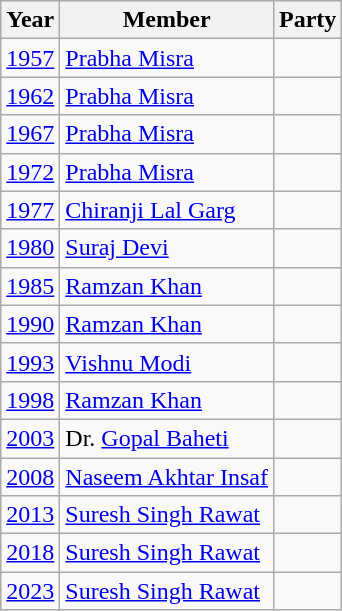<table class="wikitable sortable">
<tr>
<th>Year</th>
<th>Member</th>
<th colspan="3">Party</th>
</tr>
<tr>
<td><a href='#'>1957</a></td>
<td><a href='#'>Prabha Misra</a></td>
<td></td>
</tr>
<tr>
<td><a href='#'>1962</a></td>
<td><a href='#'>Prabha Misra</a></td>
<td></td>
</tr>
<tr>
<td><a href='#'>1967</a></td>
<td><a href='#'>Prabha Misra</a></td>
<td></td>
</tr>
<tr>
<td><a href='#'>1972</a></td>
<td><a href='#'>Prabha Misra</a></td>
<td></td>
</tr>
<tr>
<td><a href='#'>1977</a></td>
<td><a href='#'>Chiranji Lal Garg</a></td>
<td></td>
</tr>
<tr>
<td><a href='#'>1980</a></td>
<td><a href='#'>Suraj Devi</a></td>
<td></td>
</tr>
<tr>
<td><a href='#'>1985</a></td>
<td><a href='#'>Ramzan Khan</a></td>
<td></td>
</tr>
<tr>
<td><a href='#'>1990</a></td>
<td><a href='#'>Ramzan Khan</a></td>
<td></td>
</tr>
<tr>
<td><a href='#'>1993</a></td>
<td><a href='#'>Vishnu Modi</a></td>
<td></td>
</tr>
<tr>
<td><a href='#'>1998</a></td>
<td><a href='#'>Ramzan Khan</a></td>
<td></td>
</tr>
<tr>
<td><a href='#'>2003</a></td>
<td>Dr. <a href='#'>Gopal Baheti</a></td>
<td></td>
</tr>
<tr>
<td><a href='#'>2008</a></td>
<td><a href='#'>Naseem Akhtar Insaf</a></td>
<td></td>
</tr>
<tr>
<td><a href='#'>2013</a></td>
<td><a href='#'>Suresh Singh Rawat</a></td>
<td></td>
</tr>
<tr>
<td><a href='#'>2018</a></td>
<td><a href='#'>Suresh Singh Rawat</a></td>
<td></td>
</tr>
<tr>
<td><a href='#'>2023</a></td>
<td><a href='#'>Suresh Singh Rawat</a></td>
<td></td>
</tr>
</table>
